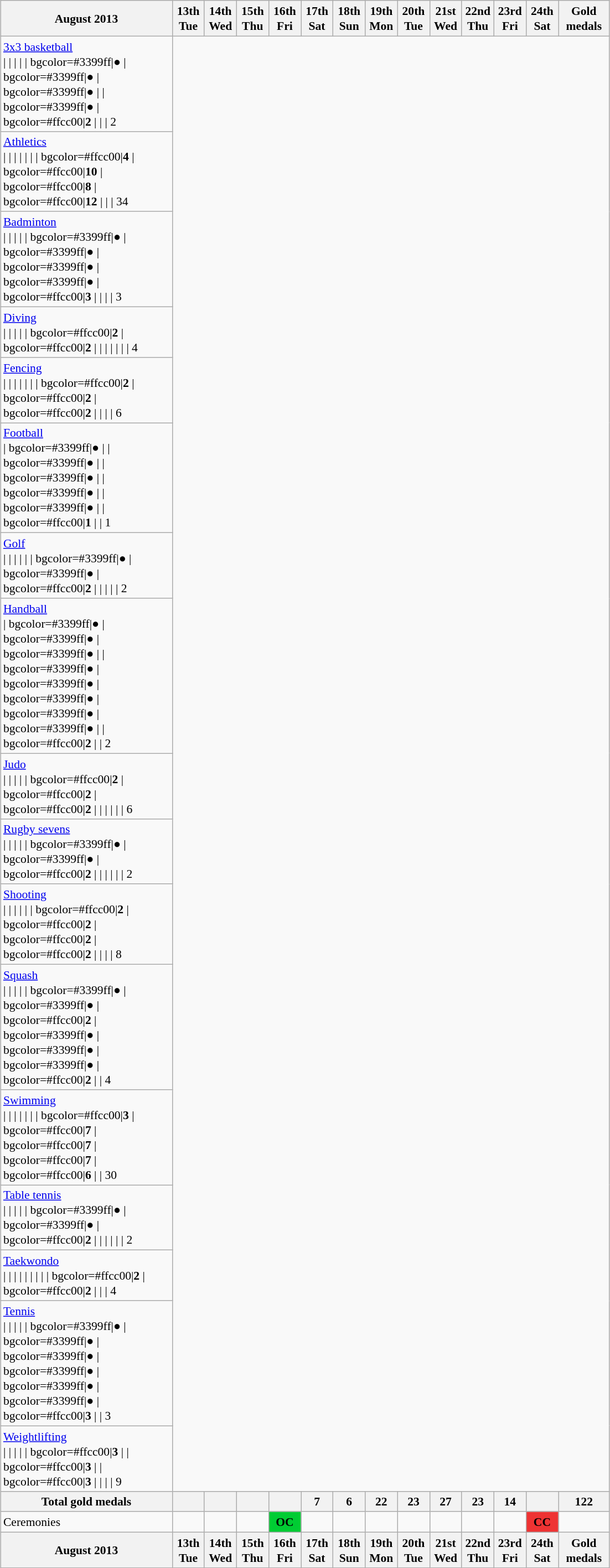<table class="wikitable" style="margin:0.5em auto; font-size:90%; line-height:1.25em;">
<tr>
<th width=200>August 2013</th>
<th width=32>13th<br>Tue</th>
<th width=32>14th<br>Wed</th>
<th width=32>15th<br>Thu</th>
<th width=32>16th<br>Fri</th>
<th width=32>17th<br>Sat</th>
<th width=32>18th<br>Sun</th>
<th width=32>19th<br>Mon</th>
<th width=32>20th<br>Tue</th>
<th width=32>21st<br>Wed</th>
<th width=32>22nd<br>Thu</th>
<th width=32>23rd<br>Fri</th>
<th width=32>24th<br>Sat</th>
<th width=55>Gold<br>medals</th>
</tr>
<tr align="center">
<td align="left"> <a href='#'>3x3 basketball</a><br>| 
| 
| 
| 
| bgcolor=#3399ff|●
| bgcolor=#3399ff|●
| bgcolor=#3399ff|●
| 
| bgcolor=#3399ff|●
| bgcolor=#ffcc00|<strong>2</strong>
| 
|
| 2</td>
</tr>
<tr align="center">
<td align="left"> <a href='#'>Athletics</a><br>| 
| 
| 
| 
| 
| 
| bgcolor=#ffcc00|<strong>4</strong>
| bgcolor=#ffcc00|<strong>10</strong>
| bgcolor=#ffcc00|<strong>8</strong>
| bgcolor=#ffcc00|<strong>12</strong>
| 
|
| 34</td>
</tr>
<tr align="center">
<td align="left"> <a href='#'>Badminton</a><br>| 
| 
| 
| 
| bgcolor=#3399ff|●
| bgcolor=#3399ff|●
| bgcolor=#3399ff|●
| bgcolor=#3399ff|●
| bgcolor=#ffcc00|<strong>3</strong>
| 
| 
|
| 3</td>
</tr>
<tr align="center">
<td align="left"> <a href='#'>Diving</a><br>| 
| 
| 
| 
| bgcolor=#ffcc00|<strong>2</strong>
| bgcolor=#ffcc00|<strong>2</strong>
| 
| 
| 
| 
| 
|
| 4</td>
</tr>
<tr align="center">
<td align="left"> <a href='#'>Fencing</a><br>| 
| 
| 
| 
| 
| 
| bgcolor=#ffcc00|<strong>2</strong>
| bgcolor=#ffcc00|<strong>2</strong>
| bgcolor=#ffcc00|<strong>2</strong>
| 
| 
|
| 6</td>
</tr>
<tr align="center">
<td align="left"> <a href='#'>Football</a><br>| bgcolor=#3399ff|●
| 
| bgcolor=#3399ff|●
| 
| bgcolor=#3399ff|●
| 
| bgcolor=#3399ff|●
| 
| bgcolor=#3399ff|●
| 
| bgcolor=#ffcc00|<strong>1</strong>
|
| 1</td>
</tr>
<tr align="center">
<td align="left"> <a href='#'>Golf</a><br>| 
| 
| 
| 
| 
| bgcolor=#3399ff|●
| bgcolor=#3399ff|●
| bgcolor=#ffcc00|<strong>2</strong>
| 
| 
| 
|
| 2</td>
</tr>
<tr align="center">
<td align="left"> <a href='#'>Handball</a><br>| bgcolor=#3399ff|●
| bgcolor=#3399ff|●
| bgcolor=#3399ff|●
| 
| bgcolor=#3399ff|●
| bgcolor=#3399ff|●
| bgcolor=#3399ff|●
| bgcolor=#3399ff|●
| bgcolor=#3399ff|●
| 
| bgcolor=#ffcc00|<strong>2</strong>
|
| 2</td>
</tr>
<tr align="center">
<td align="left"> <a href='#'>Judo</a><br>| 
| 
| 
| 
| bgcolor=#ffcc00|<strong>2</strong>
| bgcolor=#ffcc00|<strong>2</strong>
| bgcolor=#ffcc00|<strong>2</strong>
| 
| 
| 
| 
|
| 6</td>
</tr>
<tr align="center">
<td align="left"> <a href='#'>Rugby sevens</a><br>| 
| 
| 
| 
| bgcolor=#3399ff|●
| bgcolor=#3399ff|●
| bgcolor=#ffcc00|<strong>2</strong>
| 
| 
| 
| 
|
| 2</td>
</tr>
<tr align="center">
<td align="left"> <a href='#'>Shooting</a><br>| 
| 
| 
| 
| 
| bgcolor=#ffcc00|<strong>2</strong>
| bgcolor=#ffcc00|<strong>2</strong>
| bgcolor=#ffcc00|<strong>2</strong>
| bgcolor=#ffcc00|<strong>2</strong>
| 
| 
|
| 8</td>
</tr>
<tr align="center">
<td align="left"> <a href='#'>Squash</a><br>| 
| 
| 
| 
| bgcolor=#3399ff|●
| bgcolor=#3399ff|●
| bgcolor=#ffcc00|<strong>2</strong>
| bgcolor=#3399ff|●
| bgcolor=#3399ff|●
| bgcolor=#3399ff|●
| bgcolor=#ffcc00|<strong>2</strong>
|
| 4</td>
</tr>
<tr align="center">
<td align="left"> <a href='#'>Swimming</a><br>| 
| 
| 
| 
| 
| 
| bgcolor=#ffcc00|<strong>3</strong>
| bgcolor=#ffcc00|<strong>7</strong>
| bgcolor=#ffcc00|<strong>7</strong>
| bgcolor=#ffcc00|<strong>7</strong>
| bgcolor=#ffcc00|<strong>6</strong>
|
| 30</td>
</tr>
<tr align="center">
<td align="left"> <a href='#'>Table tennis</a><br>| 
| 
| 
| 
| bgcolor=#3399ff|●
| bgcolor=#3399ff|●
| bgcolor=#ffcc00|<strong>2</strong>
| 
| 
| 
| 
|
| 2</td>
</tr>
<tr align="center">
<td align="left"> <a href='#'>Taekwondo</a><br>| 
| 
| 
| 
|
| 
|
| 
| bgcolor=#ffcc00|<strong>2</strong>
| bgcolor=#ffcc00|<strong>2</strong>
| 
|
| 4</td>
</tr>
<tr align="center">
<td align="left"> <a href='#'>Tennis</a><br>| 
| 
| 
| 
| bgcolor=#3399ff|●
| bgcolor=#3399ff|●
| bgcolor=#3399ff|●
| bgcolor=#3399ff|●
| bgcolor=#3399ff|●
| bgcolor=#3399ff|●
| bgcolor=#ffcc00|<strong>3</strong>
| 
| 3</td>
</tr>
<tr align="center">
<td align="left"> <a href='#'>Weightlifting</a><br>| 
| 
| 
| 
| bgcolor=#ffcc00|<strong>3</strong>
| 
| bgcolor=#ffcc00|<strong>3</strong>
| 
| bgcolor=#ffcc00|<strong>3</strong>
| 
| 
|
| 9</td>
</tr>
<tr>
<th>Total gold medals</th>
<th></th>
<th></th>
<th></th>
<th></th>
<th>7</th>
<th>6</th>
<th>22</th>
<th>23</th>
<th>27</th>
<th>23</th>
<th>14</th>
<th></th>
<th>122</th>
</tr>
<tr>
<td>Ceremonies</td>
<td></td>
<td></td>
<td></td>
<td bgcolor=#00cc33 align=center><strong>OC</strong></td>
<td></td>
<td></td>
<td></td>
<td></td>
<td></td>
<td></td>
<td></td>
<td bgcolor=#ee3333 align=center><strong>CC</strong></td>
<td></td>
</tr>
<tr>
<th width=200>August 2013</th>
<th width=32>13th<br>Tue</th>
<th width=32>14th<br>Wed</th>
<th width=32>15th<br>Thu</th>
<th width=32>16th<br>Fri</th>
<th width=32>17th<br>Sat</th>
<th width=32>18th<br>Sun</th>
<th width=32>19th<br>Mon</th>
<th width=32>20th<br>Tue</th>
<th width=32>21st<br>Wed</th>
<th width=32>22nd<br>Thu</th>
<th width=32>23rd<br>Fri</th>
<th width=32>24th<br>Sat</th>
<th width=55>Gold<br>medals</th>
</tr>
</table>
